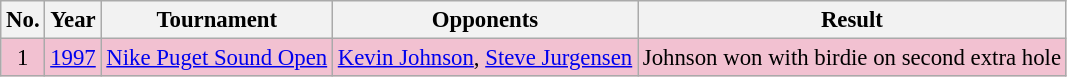<table class="wikitable" style="font-size:95%;">
<tr>
<th>No.</th>
<th>Year</th>
<th>Tournament</th>
<th>Opponents</th>
<th>Result</th>
</tr>
<tr style="background:#F2C1D1;">
<td align=center>1</td>
<td><a href='#'>1997</a></td>
<td><a href='#'>Nike Puget Sound Open</a></td>
<td> <a href='#'>Kevin Johnson</a>,  <a href='#'>Steve Jurgensen</a></td>
<td>Johnson won with birdie on second extra hole</td>
</tr>
</table>
